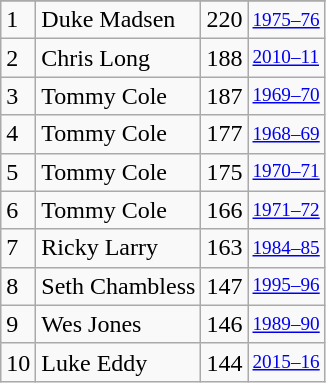<table class="wikitable">
<tr>
</tr>
<tr>
<td>1</td>
<td>Duke Madsen</td>
<td>220</td>
<td style="font-size:80%;"><a href='#'>1975–76</a></td>
</tr>
<tr>
<td>2</td>
<td>Chris Long</td>
<td>188</td>
<td style="font-size:80%;"><a href='#'>2010–11</a></td>
</tr>
<tr>
<td>3</td>
<td>Tommy Cole</td>
<td>187</td>
<td style="font-size:80%;"><a href='#'>1969–70</a></td>
</tr>
<tr>
<td>4</td>
<td>Tommy Cole</td>
<td>177</td>
<td style="font-size:80%;"><a href='#'>1968–69</a></td>
</tr>
<tr>
<td>5</td>
<td>Tommy Cole</td>
<td>175</td>
<td style="font-size:80%;"><a href='#'>1970–71</a></td>
</tr>
<tr>
<td>6</td>
<td>Tommy Cole</td>
<td>166</td>
<td style="font-size:80%;"><a href='#'>1971–72</a></td>
</tr>
<tr>
<td>7</td>
<td>Ricky Larry</td>
<td>163</td>
<td style="font-size:80%;"><a href='#'>1984–85</a></td>
</tr>
<tr>
<td>8</td>
<td>Seth Chambless</td>
<td>147</td>
<td style="font-size:80%;"><a href='#'>1995–96</a></td>
</tr>
<tr>
<td>9</td>
<td>Wes Jones</td>
<td>146</td>
<td style="font-size:80%;"><a href='#'>1989–90</a></td>
</tr>
<tr>
<td>10</td>
<td>Luke Eddy</td>
<td>144</td>
<td style="font-size:80%;"><a href='#'>2015–16</a></td>
</tr>
</table>
